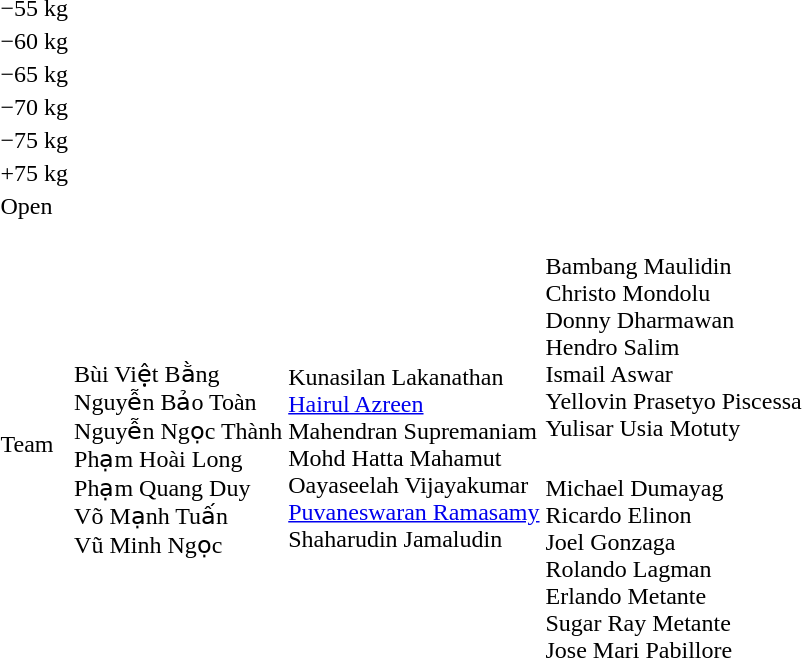<table>
<tr>
<td rowspan=2>−55 kg</td>
<td rowspan=2 nowrap=true></td>
<td rowspan=2></td>
<td></td>
</tr>
<tr>
<td></td>
</tr>
<tr>
<td rowspan=2>−60 kg</td>
<td rowspan=2></td>
<td rowspan=2></td>
<td></td>
</tr>
<tr>
<td nowrap=true></td>
</tr>
<tr>
<td rowspan=2>−65 kg</td>
<td rowspan=2></td>
<td rowspan=2></td>
<td></td>
</tr>
<tr>
<td></td>
</tr>
<tr>
<td rowspan=2>−70 kg</td>
<td rowspan=2></td>
<td rowspan=2></td>
<td></td>
</tr>
<tr>
<td></td>
</tr>
<tr>
<td rowspan=2>−75 kg</td>
<td rowspan=2></td>
<td rowspan=2></td>
<td></td>
</tr>
<tr>
<td></td>
</tr>
<tr>
<td rowspan=2>+75 kg</td>
<td rowspan=2></td>
<td rowspan=2></td>
<td></td>
</tr>
<tr>
<td></td>
</tr>
<tr>
<td rowspan=2>Open</td>
<td rowspan=2></td>
<td rowspan=2></td>
<td></td>
</tr>
<tr>
<td></td>
</tr>
<tr>
<td rowspan=2>Team</td>
<td rowspan=2><br>Bùi Việt Bằng<br>Nguyễn Bảo Toàn<br>Nguyễn Ngọc Thành<br>Phạm Hoài Long<br>Phạm Quang Duy<br>Võ Mạnh Tuấn<br>Vũ Minh Ngọc</td>
<td rowspan=2 nowrap=true><br>Kunasilan Lakanathan<br><a href='#'>Hairul Azreen</a><br>Mahendran Supremaniam<br>Mohd Hatta Mahamut<br>Oayaseelah Vijayakumar<br><a href='#'>Puvaneswaran Ramasamy</a><br>Shaharudin Jamaludin</td>
<td><br>Bambang Maulidin<br>Christo Mondolu<br>Donny Dharmawan<br>Hendro Salim<br>Ismail Aswar<br>Yellovin Prasetyo Piscessa<br>Yulisar Usia Motuty</td>
</tr>
<tr>
<td><br>Michael Dumayag<br>Ricardo Elinon<br>Joel Gonzaga<br>Rolando Lagman<br>Erlando Metante<br>Sugar Ray Metante<br>Jose Mari Pabillore</td>
</tr>
</table>
